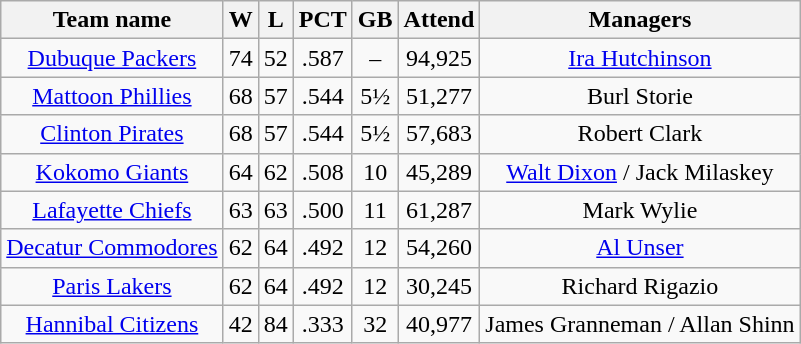<table class="wikitable">
<tr>
<th>Team name</th>
<th>W</th>
<th>L</th>
<th>PCT</th>
<th>GB</th>
<th>Attend</th>
<th>Managers</th>
</tr>
<tr align=center>
<td><a href='#'>Dubuque Packers</a></td>
<td>74</td>
<td>52</td>
<td>.587</td>
<td>–</td>
<td>94,925</td>
<td><a href='#'>Ira Hutchinson</a></td>
</tr>
<tr align=center>
<td><a href='#'>Mattoon Phillies</a></td>
<td>68</td>
<td>57</td>
<td>.544</td>
<td>5½</td>
<td>51,277</td>
<td>Burl Storie</td>
</tr>
<tr align=center>
<td><a href='#'>Clinton Pirates</a></td>
<td>68</td>
<td>57</td>
<td>.544</td>
<td>5½</td>
<td>57,683</td>
<td>Robert Clark</td>
</tr>
<tr align=center>
<td><a href='#'>Kokomo Giants</a></td>
<td>64</td>
<td>62</td>
<td>.508</td>
<td>10</td>
<td>45,289</td>
<td><a href='#'>Walt Dixon</a> / Jack Milaskey</td>
</tr>
<tr align=center>
<td><a href='#'>Lafayette Chiefs</a></td>
<td>63</td>
<td>63</td>
<td>.500</td>
<td>11</td>
<td>61,287</td>
<td>Mark Wylie</td>
</tr>
<tr align=center>
<td><a href='#'>Decatur Commodores</a></td>
<td>62</td>
<td>64</td>
<td>.492</td>
<td>12</td>
<td>54,260</td>
<td><a href='#'>Al Unser</a></td>
</tr>
<tr align=center>
<td><a href='#'>Paris Lakers</a></td>
<td>62</td>
<td>64</td>
<td>.492</td>
<td>12</td>
<td>30,245</td>
<td>Richard Rigazio</td>
</tr>
<tr align=center>
<td><a href='#'>Hannibal Citizens</a></td>
<td>42</td>
<td>84</td>
<td>.333</td>
<td>32</td>
<td>40,977</td>
<td>James Granneman / Allan Shinn</td>
</tr>
</table>
